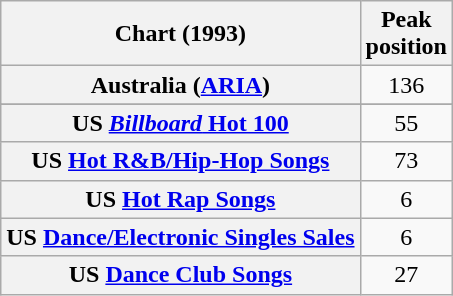<table class="wikitable sortable plainrowheaders" style="text-align:center">
<tr>
<th scope="col">Chart (1993)</th>
<th scope="col">Peak<br>position</th>
</tr>
<tr>
<th scope="row">Australia (<a href='#'>ARIA</a>)</th>
<td>136</td>
</tr>
<tr>
</tr>
<tr>
</tr>
<tr>
<th scope="row">US <a href='#'><em>Billboard</em> Hot 100</a></th>
<td>55</td>
</tr>
<tr>
<th scope="row">US <a href='#'>Hot R&B/Hip-Hop Songs</a></th>
<td>73</td>
</tr>
<tr>
<th scope="row">US <a href='#'>Hot Rap Songs</a></th>
<td>6</td>
</tr>
<tr>
<th scope="row">US <a href='#'>Dance/Electronic Singles Sales</a></th>
<td>6</td>
</tr>
<tr>
<th scope="row">US <a href='#'>Dance Club Songs</a></th>
<td>27</td>
</tr>
</table>
